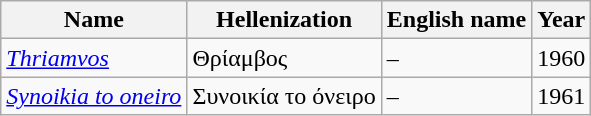<table class="wikitable">
<tr>
<th>Name</th>
<th>Hellenization</th>
<th>English name</th>
<th>Year</th>
</tr>
<tr>
<td><em><a href='#'>Thriamvos</a></em></td>
<td>Θρίαμβος</td>
<td>–</td>
<td>1960</td>
</tr>
<tr>
<td><em><a href='#'>Synoikia to oneiro</a></em></td>
<td>Συνοικία το όνειρο</td>
<td>–</td>
<td>1961</td>
</tr>
</table>
